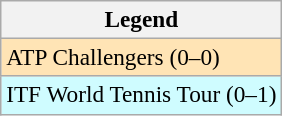<table class=wikitable style=font-size:97%>
<tr>
<th>Legend</th>
</tr>
<tr style="background:moccasin;">
<td>ATP Challengers (0–0)</td>
</tr>
<tr style="background:#cffcff;">
<td>ITF World Tennis Tour (0–1)</td>
</tr>
</table>
